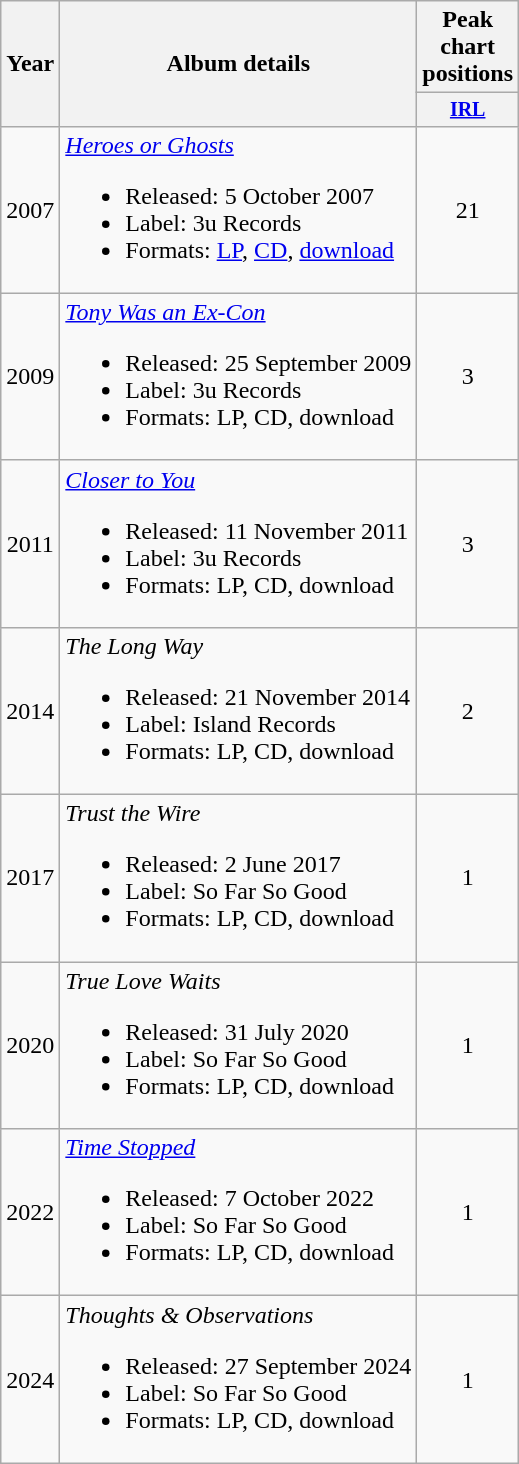<table class="wikitable" style="text-align: center;">
<tr>
<th scope="col" rowspan="2">Year</th>
<th scope="col" rowspan="2">Album details</th>
<th scope="col">Peak chart positions</th>
</tr>
<tr style="font-size: smaller;">
<th scope="col" style="width:30px;"><a href='#'>IRL</a><br></th>
</tr>
<tr>
<td>2007</td>
<td style="text-align:left;"><em><a href='#'>Heroes or Ghosts</a></em><br><ul><li>Released: 5 October 2007</li><li>Label: 3u Records</li><li>Formats: <a href='#'>LP</a>, <a href='#'>CD</a>, <a href='#'>download</a></li></ul></td>
<td>21</td>
</tr>
<tr>
<td>2009</td>
<td style="text-align:left;"><em><a href='#'>Tony Was an Ex-Con</a></em><br><ul><li>Released: 25 September 2009</li><li>Label: 3u Records</li><li>Formats: LP, CD, download</li></ul></td>
<td>3</td>
</tr>
<tr>
<td>2011</td>
<td style="text-align:left;"><em><a href='#'>Closer to You</a></em><br><ul><li>Released: 11 November 2011</li><li>Label: 3u Records</li><li>Formats: LP, CD, download</li></ul></td>
<td>3</td>
</tr>
<tr>
<td>2014</td>
<td style="text-align:left;"><em>The Long Way</em><br><ul><li>Released: 21 November 2014</li><li>Label: Island Records</li><li>Formats: LP, CD, download</li></ul></td>
<td>2</td>
</tr>
<tr>
<td>2017</td>
<td style="text-align:left;"><em>Trust the Wire</em><br><ul><li>Released: 2 June 2017</li><li>Label: So Far So Good</li><li>Formats: LP, CD, download</li></ul></td>
<td>1</td>
</tr>
<tr>
<td>2020</td>
<td style="text-align:left;"><em>True Love Waits</em><br><ul><li>Released: 31 July 2020</li><li>Label: So Far So Good</li><li>Formats: LP, CD, download</li></ul></td>
<td>1</td>
</tr>
<tr>
<td>2022</td>
<td style="text-align:left;"><em><a href='#'>Time Stopped</a></em><br><ul><li>Released: 7 October 2022</li><li>Label: So Far So Good</li><li>Formats: LP, CD, download</li></ul></td>
<td>1<br></td>
</tr>
<tr>
<td>2024</td>
<td style="text-align:left;"><em>Thoughts & Observations</em><br><ul><li>Released: 27 September 2024</li><li>Label: So Far So Good</li><li>Formats: LP, CD, download</li></ul></td>
<td>1<br></td>
</tr>
</table>
